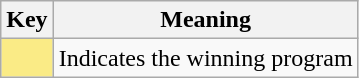<table class="wikitable">
<tr>
<th scope="col" width=%>Key</th>
<th scope="col" width=%>Meaning</th>
</tr>
<tr>
<td style="background:#FAEB86"></td>
<td>Indicates the winning program</td>
</tr>
</table>
